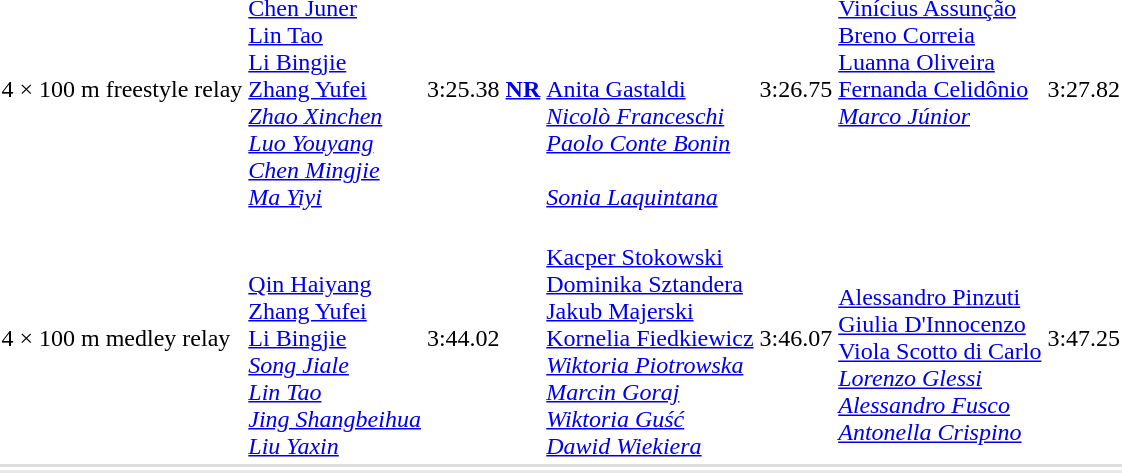<table>
<tr>
<td>4 × 100 m freestyle relay<br></td>
<td valign=top><br><a href='#'>Chen Juner</a><br><a href='#'>Lin Tao</a><br><a href='#'>Li Bingjie</a><br><a href='#'>Zhang Yufei</a> <br><em><a href='#'>Zhao Xinchen</a><br><a href='#'>Luo Youyang</a><br><a href='#'>Chen Mingjie</a><br><a href='#'>Ma Yiyi</a></em></td>
<td>3:25.38 <strong><a href='#'>NR</a></strong></td>
<td valign=top><br><br><br><br><a href='#'>Anita Gastaldi</a> <br><em><a href='#'>Nicolò Franceschi</a><br><a href='#'>Paolo Conte Bonin</a><br><br><a href='#'>Sonia Laquintana</a></em></td>
<td>3:26.75</td>
<td valign=top><br><a href='#'>Vinícius Assunção</a><br><a href='#'>Breno Correia</a><br><a href='#'>Luanna Oliveira</a><br><a href='#'>Fernanda Celidônio</a><br><em><a href='#'>Marco Júnior</a></em></td>
<td>3:27.82</td>
</tr>
<tr>
<td>4 × 100 m medley relay<br></td>
<td><br><br><a href='#'>Qin Haiyang</a><br><a href='#'>Zhang Yufei</a><br><a href='#'>Li Bingjie</a><br><em><a href='#'>Song Jiale</a><br><a href='#'>Lin Tao</a><br><a href='#'>Jing Shangbeihua</a><br><a href='#'>Liu Yaxin</a></em></td>
<td>3:44.02</td>
<td><br><a href='#'>Kacper Stokowski</a><br><a href='#'>Dominika Sztandera</a><br><a href='#'>Jakub Majerski</a><br><a href='#'>Kornelia Fiedkiewicz</a><br><em><a href='#'>Wiktoria Piotrowska</a><br><a href='#'>Marcin Goraj</a><br><a href='#'>Wiktoria Guść</a><br><a href='#'>Dawid Wiekiera</a></em></td>
<td>3:46.07</td>
<td><br><br><a href='#'>Alessandro Pinzuti</a><br><a href='#'>Giulia D'Innocenzo</a><br><a href='#'>Viola Scotto di Carlo</a><br><em><a href='#'>Lorenzo Glessi</a><br><a href='#'>Alessandro Fusco</a><br><a href='#'>Antonella Crispino</a><br></em></td>
<td>3:47.25</td>
</tr>
<tr bgcolor=#DDDDDD>
<td colspan=7></td>
</tr>
<tr bgcolor= e8e8e8>
<td colspan=7></td>
</tr>
</table>
